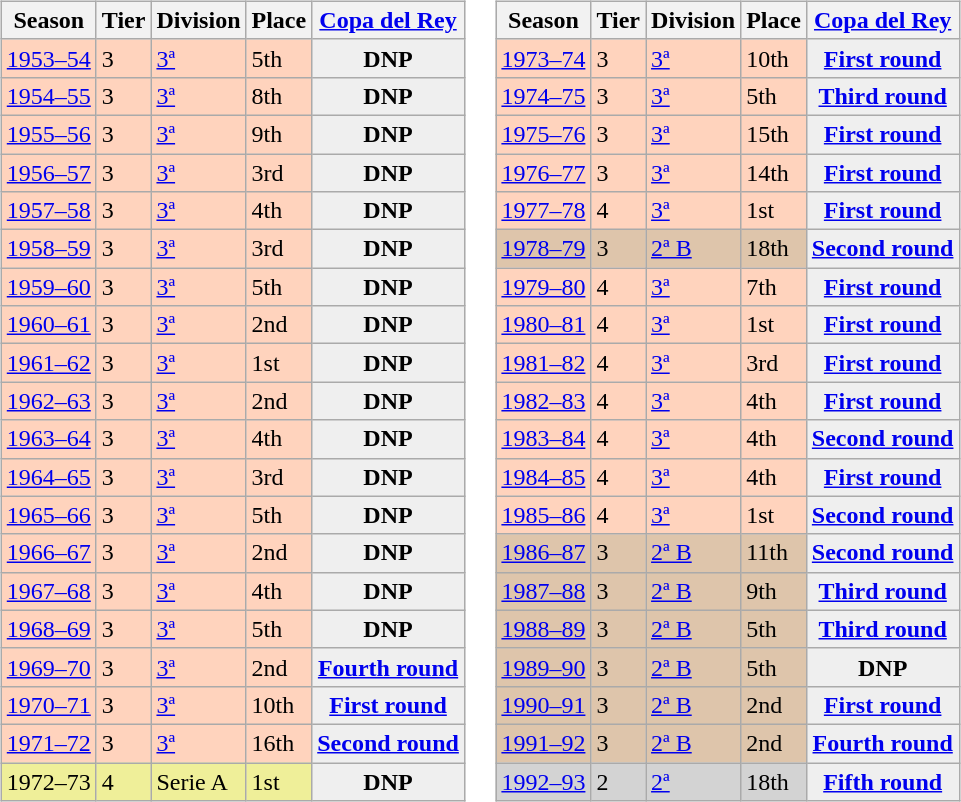<table>
<tr>
<td valign="top" width=0%><br><table class="wikitable">
<tr style="background:#f0f6fa;">
<th>Season</th>
<th>Tier</th>
<th>Division</th>
<th>Place</th>
<th><a href='#'>Copa del Rey</a></th>
</tr>
<tr>
<td style="background:#FFD3BD;"><a href='#'>1953–54</a></td>
<td style="background:#FFD3BD;">3</td>
<td style="background:#FFD3BD;"><a href='#'>3ª</a></td>
<td style="background:#FFD3BD;">5th</td>
<th style="background:#efefef;">DNP</th>
</tr>
<tr>
<td style="background:#FFD3BD;"><a href='#'>1954–55</a></td>
<td style="background:#FFD3BD;">3</td>
<td style="background:#FFD3BD;"><a href='#'>3ª</a></td>
<td style="background:#FFD3BD;">8th</td>
<th style="background:#efefef;">DNP</th>
</tr>
<tr>
<td style="background:#FFD3BD;"><a href='#'>1955–56</a></td>
<td style="background:#FFD3BD;">3</td>
<td style="background:#FFD3BD;"><a href='#'>3ª</a></td>
<td style="background:#FFD3BD;">9th</td>
<th style="background:#efefef;">DNP</th>
</tr>
<tr>
<td style="background:#FFD3BD;"><a href='#'>1956–57</a></td>
<td style="background:#FFD3BD;">3</td>
<td style="background:#FFD3BD;"><a href='#'>3ª</a></td>
<td style="background:#FFD3BD;">3rd</td>
<th style="background:#efefef;">DNP</th>
</tr>
<tr>
<td style="background:#FFD3BD;"><a href='#'>1957–58</a></td>
<td style="background:#FFD3BD;">3</td>
<td style="background:#FFD3BD;"><a href='#'>3ª</a></td>
<td style="background:#FFD3BD;">4th</td>
<th style="background:#efefef;">DNP</th>
</tr>
<tr>
<td style="background:#FFD3BD;"><a href='#'>1958–59</a></td>
<td style="background:#FFD3BD;">3</td>
<td style="background:#FFD3BD;"><a href='#'>3ª</a></td>
<td style="background:#FFD3BD;">3rd</td>
<th style="background:#efefef;">DNP</th>
</tr>
<tr>
<td style="background:#FFD3BD;"><a href='#'>1959–60</a></td>
<td style="background:#FFD3BD;">3</td>
<td style="background:#FFD3BD;"><a href='#'>3ª</a></td>
<td style="background:#FFD3BD;">5th</td>
<th style="background:#efefef;">DNP</th>
</tr>
<tr>
<td style="background:#FFD3BD;"><a href='#'>1960–61</a></td>
<td style="background:#FFD3BD;">3</td>
<td style="background:#FFD3BD;"><a href='#'>3ª</a></td>
<td style="background:#FFD3BD;">2nd</td>
<th style="background:#efefef;">DNP</th>
</tr>
<tr>
<td style="background:#FFD3BD;"><a href='#'>1961–62</a></td>
<td style="background:#FFD3BD;">3</td>
<td style="background:#FFD3BD;"><a href='#'>3ª</a></td>
<td style="background:#FFD3BD;">1st</td>
<th style="background:#efefef;">DNP</th>
</tr>
<tr>
<td style="background:#FFD3BD;"><a href='#'>1962–63</a></td>
<td style="background:#FFD3BD;">3</td>
<td style="background:#FFD3BD;"><a href='#'>3ª</a></td>
<td style="background:#FFD3BD;">2nd</td>
<th style="background:#efefef;">DNP</th>
</tr>
<tr>
<td style="background:#FFD3BD;"><a href='#'>1963–64</a></td>
<td style="background:#FFD3BD;">3</td>
<td style="background:#FFD3BD;"><a href='#'>3ª</a></td>
<td style="background:#FFD3BD;">4th</td>
<th style="background:#efefef;">DNP</th>
</tr>
<tr>
<td style="background:#FFD3BD;"><a href='#'>1964–65</a></td>
<td style="background:#FFD3BD;">3</td>
<td style="background:#FFD3BD;"><a href='#'>3ª</a></td>
<td style="background:#FFD3BD;">3rd</td>
<th style="background:#efefef;">DNP</th>
</tr>
<tr>
<td style="background:#FFD3BD;"><a href='#'>1965–66</a></td>
<td style="background:#FFD3BD;">3</td>
<td style="background:#FFD3BD;"><a href='#'>3ª</a></td>
<td style="background:#FFD3BD;">5th</td>
<th style="background:#efefef;">DNP</th>
</tr>
<tr>
<td style="background:#FFD3BD;"><a href='#'>1966–67</a></td>
<td style="background:#FFD3BD;">3</td>
<td style="background:#FFD3BD;"><a href='#'>3ª</a></td>
<td style="background:#FFD3BD;">2nd</td>
<th style="background:#efefef;">DNP</th>
</tr>
<tr>
<td style="background:#FFD3BD;"><a href='#'>1967–68</a></td>
<td style="background:#FFD3BD;">3</td>
<td style="background:#FFD3BD;"><a href='#'>3ª</a></td>
<td style="background:#FFD3BD;">4th</td>
<th style="background:#efefef;">DNP</th>
</tr>
<tr>
<td style="background:#FFD3BD;"><a href='#'>1968–69</a></td>
<td style="background:#FFD3BD;">3</td>
<td style="background:#FFD3BD;"><a href='#'>3ª</a></td>
<td style="background:#FFD3BD;">5th</td>
<th style="background:#efefef;">DNP</th>
</tr>
<tr>
<td style="background:#FFD3BD;"><a href='#'>1969–70</a></td>
<td style="background:#FFD3BD;">3</td>
<td style="background:#FFD3BD;"><a href='#'>3ª</a></td>
<td style="background:#FFD3BD;">2nd</td>
<th style="background:#efefef;"><a href='#'>Fourth round</a></th>
</tr>
<tr>
<td style="background:#FFD3BD;"><a href='#'>1970–71</a></td>
<td style="background:#FFD3BD;">3</td>
<td style="background:#FFD3BD;"><a href='#'>3ª</a></td>
<td style="background:#FFD3BD;">10th</td>
<th style="background:#efefef;"><a href='#'>First round</a></th>
</tr>
<tr>
<td style="background:#FFD3BD;"><a href='#'>1971–72</a></td>
<td style="background:#FFD3BD;">3</td>
<td style="background:#FFD3BD;"><a href='#'>3ª</a></td>
<td style="background:#FFD3BD;">16th</td>
<th style="background:#efefef;"><a href='#'>Second round</a></th>
</tr>
<tr>
<td style="background:#EFEF99;">1972–73</td>
<td style="background:#EFEF99;">4</td>
<td style="background:#EFEF99;">Serie A</td>
<td style="background:#EFEF99;">1st</td>
<th style="background:#efefef;">DNP</th>
</tr>
</table>
</td>
<td valign="top" width=0%><br><table class="wikitable">
<tr style="background:#f0f6fa;">
<th>Season</th>
<th>Tier</th>
<th>Division</th>
<th>Place</th>
<th><a href='#'>Copa del Rey</a></th>
</tr>
<tr>
<td style="background:#FFD3BD;"><a href='#'>1973–74</a></td>
<td style="background:#FFD3BD;">3</td>
<td style="background:#FFD3BD;"><a href='#'>3ª</a></td>
<td style="background:#FFD3BD;">10th</td>
<th style="background:#efefef;"><a href='#'>First round</a></th>
</tr>
<tr>
<td style="background:#FFD3BD;"><a href='#'>1974–75</a></td>
<td style="background:#FFD3BD;">3</td>
<td style="background:#FFD3BD;"><a href='#'>3ª</a></td>
<td style="background:#FFD3BD;">5th</td>
<th style="background:#efefef;"><a href='#'>Third round</a></th>
</tr>
<tr>
<td style="background:#FFD3BD;"><a href='#'>1975–76</a></td>
<td style="background:#FFD3BD;">3</td>
<td style="background:#FFD3BD;"><a href='#'>3ª</a></td>
<td style="background:#FFD3BD;">15th</td>
<th style="background:#efefef;"><a href='#'>First round</a></th>
</tr>
<tr>
<td style="background:#FFD3BD;"><a href='#'>1976–77</a></td>
<td style="background:#FFD3BD;">3</td>
<td style="background:#FFD3BD;"><a href='#'>3ª</a></td>
<td style="background:#FFD3BD;">14th</td>
<th style="background:#efefef;"><a href='#'>First round</a></th>
</tr>
<tr>
<td style="background:#FFD3BD;"><a href='#'>1977–78</a></td>
<td style="background:#FFD3BD;">4</td>
<td style="background:#FFD3BD;"><a href='#'>3ª</a></td>
<td style="background:#FFD3BD;">1st</td>
<th style="background:#efefef;"><a href='#'>First round</a></th>
</tr>
<tr>
<td style="background:#DEC5AB;"><a href='#'>1978–79</a></td>
<td style="background:#DEC5AB;">3</td>
<td style="background:#DEC5AB;"><a href='#'>2ª B</a></td>
<td style="background:#DEC5AB;">18th</td>
<th style="background:#efefef;"><a href='#'>Second round</a></th>
</tr>
<tr>
<td style="background:#FFD3BD;"><a href='#'>1979–80</a></td>
<td style="background:#FFD3BD;">4</td>
<td style="background:#FFD3BD;"><a href='#'>3ª</a></td>
<td style="background:#FFD3BD;">7th</td>
<th style="background:#efefef;"><a href='#'>First round</a></th>
</tr>
<tr>
<td style="background:#FFD3BD;"><a href='#'>1980–81</a></td>
<td style="background:#FFD3BD;">4</td>
<td style="background:#FFD3BD;"><a href='#'>3ª</a></td>
<td style="background:#FFD3BD;">1st</td>
<th style="background:#efefef;"><a href='#'>First round</a></th>
</tr>
<tr>
<td style="background:#FFD3BD;"><a href='#'>1981–82</a></td>
<td style="background:#FFD3BD;">4</td>
<td style="background:#FFD3BD;"><a href='#'>3ª</a></td>
<td style="background:#FFD3BD;">3rd</td>
<th style="background:#efefef;"><a href='#'>First round</a></th>
</tr>
<tr>
<td style="background:#FFD3BD;"><a href='#'>1982–83</a></td>
<td style="background:#FFD3BD;">4</td>
<td style="background:#FFD3BD;"><a href='#'>3ª</a></td>
<td style="background:#FFD3BD;">4th</td>
<th style="background:#efefef;"><a href='#'>First round</a></th>
</tr>
<tr>
<td style="background:#FFD3BD;"><a href='#'>1983–84</a></td>
<td style="background:#FFD3BD;">4</td>
<td style="background:#FFD3BD;"><a href='#'>3ª</a></td>
<td style="background:#FFD3BD;">4th</td>
<th style="background:#efefef;"><a href='#'>Second round</a></th>
</tr>
<tr>
<td style="background:#FFD3BD;"><a href='#'>1984–85</a></td>
<td style="background:#FFD3BD;">4</td>
<td style="background:#FFD3BD;"><a href='#'>3ª</a></td>
<td style="background:#FFD3BD;">4th</td>
<th style="background:#efefef;"><a href='#'>First round</a></th>
</tr>
<tr>
<td style="background:#FFD3BD;"><a href='#'>1985–86</a></td>
<td style="background:#FFD3BD;">4</td>
<td style="background:#FFD3BD;"><a href='#'>3ª</a></td>
<td style="background:#FFD3BD;">1st</td>
<th style="background:#efefef;"><a href='#'>Second round</a></th>
</tr>
<tr>
<td style="background:#DEC5AB;"><a href='#'>1986–87</a></td>
<td style="background:#DEC5AB;">3</td>
<td style="background:#DEC5AB;"><a href='#'>2ª B</a></td>
<td style="background:#DEC5AB;">11th</td>
<th style="background:#efefef;"><a href='#'>Second round</a></th>
</tr>
<tr>
<td style="background:#DEC5AB;"><a href='#'>1987–88</a></td>
<td style="background:#DEC5AB;">3</td>
<td style="background:#DEC5AB;"><a href='#'>2ª B</a></td>
<td style="background:#DEC5AB;">9th</td>
<th style="background:#efefef;"><a href='#'>Third round</a></th>
</tr>
<tr>
<td style="background:#DEC5AB;"><a href='#'>1988–89</a></td>
<td style="background:#DEC5AB;">3</td>
<td style="background:#DEC5AB;"><a href='#'>2ª B</a></td>
<td style="background:#DEC5AB;">5th</td>
<th style="background:#efefef;"><a href='#'>Third round</a></th>
</tr>
<tr>
<td style="background:#DEC5AB;"><a href='#'>1989–90</a></td>
<td style="background:#DEC5AB;">3</td>
<td style="background:#DEC5AB;"><a href='#'>2ª B</a></td>
<td style="background:#DEC5AB;">5th</td>
<th style="background:#efefef;">DNP</th>
</tr>
<tr>
<td style="background:#DEC5AB;"><a href='#'>1990–91</a></td>
<td style="background:#DEC5AB;">3</td>
<td style="background:#DEC5AB;"><a href='#'>2ª B</a></td>
<td style="background:#DEC5AB;">2nd</td>
<th style="background:#efefef;"><a href='#'>First round</a></th>
</tr>
<tr>
<td style="background:#DEC5AB;"><a href='#'>1991–92</a></td>
<td style="background:#DEC5AB;">3</td>
<td style="background:#DEC5AB;"><a href='#'>2ª B</a></td>
<td style="background:#DEC5AB;">2nd</td>
<th style="background:#efefef;"><a href='#'>Fourth round</a></th>
</tr>
<tr>
<td style="background:#D3D3D3;"><a href='#'>1992–93</a></td>
<td style="background:#D3D3D3;">2</td>
<td style="background:#D3D3D3;"><a href='#'>2ª</a></td>
<td style="background:#D3D3D3;">18th</td>
<th style="background:#efefef;"><a href='#'>Fifth round</a></th>
</tr>
</table>
</td>
</tr>
</table>
